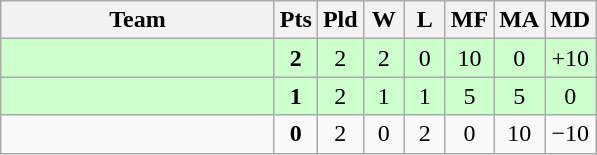<table class=wikitable style="text-align:center">
<tr>
<th width=175>Team</th>
<th width=20>Pts</th>
<th width=20>Pld</th>
<th width=20>W</th>
<th width=20>L</th>
<th width=20>MF</th>
<th width=20>MA</th>
<th width=20>MD</th>
</tr>
<tr bgcolor=#ccffcc>
<td align=left></td>
<td><strong>2</strong></td>
<td>2</td>
<td>2</td>
<td>0</td>
<td>10</td>
<td>0</td>
<td>+10</td>
</tr>
<tr bgcolor=#ccffcc>
<td align=left></td>
<td><strong>1</strong></td>
<td>2</td>
<td>1</td>
<td>1</td>
<td>5</td>
<td>5</td>
<td>0</td>
</tr>
<tr>
<td align=left></td>
<td><strong>0</strong></td>
<td>2</td>
<td>0</td>
<td>2</td>
<td>0</td>
<td>10</td>
<td>−10</td>
</tr>
</table>
